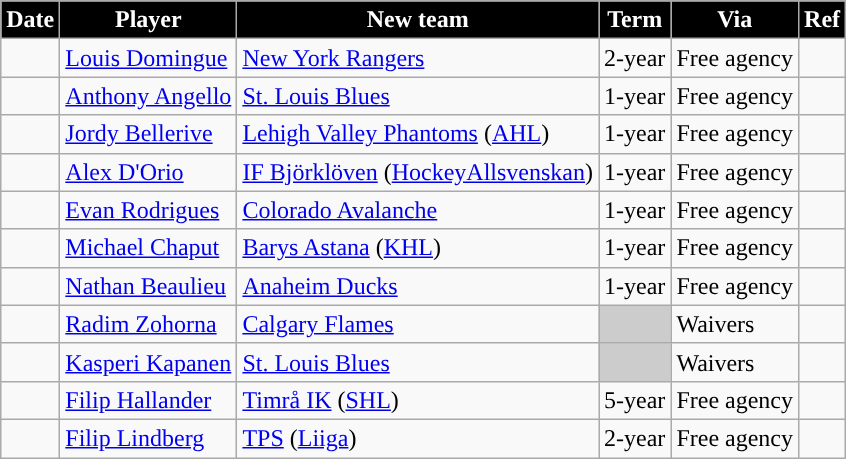<table class="wikitable">
<tr style="background:#ddd; text-align:center;">
<th style="color:white; background:#000000; ">Date</th>
<th style="color:white; background:#000000; ">Player</th>
<th style="color:white; background:#000000; ">New team</th>
<th style="color:white; background:#000000; ">Term</th>
<th style="color:white; background:#000000; ">Via</th>
<th style="color:white; background:#000000; ">Ref</th>
</tr>
<tr>
<td></td>
<td><a href='#'>Louis Domingue</a></td>
<td><a href='#'>New York Rangers</a></td>
<td>2-year</td>
<td>Free agency</td>
<td></td>
</tr>
<tr>
<td></td>
<td><a href='#'>Anthony Angello</a></td>
<td><a href='#'>St. Louis Blues</a></td>
<td>1-year</td>
<td>Free agency</td>
<td></td>
</tr>
<tr>
<td></td>
<td><a href='#'>Jordy Bellerive</a></td>
<td><a href='#'>Lehigh Valley Phantoms</a> (<a href='#'>AHL</a>)</td>
<td>1-year</td>
<td>Free agency</td>
<td></td>
</tr>
<tr>
<td></td>
<td><a href='#'>Alex D'Orio</a></td>
<td><a href='#'>IF Björklöven</a> (<a href='#'>HockeyAllsvenskan</a>)</td>
<td>1-year</td>
<td>Free agency</td>
<td></td>
</tr>
<tr>
<td></td>
<td><a href='#'>Evan Rodrigues</a></td>
<td><a href='#'>Colorado Avalanche</a></td>
<td>1-year</td>
<td>Free agency</td>
<td></td>
</tr>
<tr>
<td></td>
<td><a href='#'>Michael Chaput</a></td>
<td><a href='#'>Barys Astana</a> (<a href='#'>KHL</a>)</td>
<td>1-year</td>
<td>Free agency</td>
<td></td>
</tr>
<tr>
<td></td>
<td><a href='#'>Nathan Beaulieu</a></td>
<td><a href='#'>Anaheim Ducks</a></td>
<td>1-year</td>
<td>Free agency</td>
<td></td>
</tr>
<tr>
<td></td>
<td><a href='#'>Radim Zohorna</a></td>
<td><a href='#'>Calgary Flames</a></td>
<td style="background:#ccc;"></td>
<td>Waivers</td>
<td></td>
</tr>
<tr>
<td></td>
<td><a href='#'>Kasperi Kapanen</a></td>
<td><a href='#'>St. Louis Blues</a></td>
<td style="background:#ccc;"></td>
<td>Waivers</td>
<td></td>
</tr>
<tr>
<td></td>
<td><a href='#'>Filip Hallander</a></td>
<td><a href='#'>Timrå IK</a> (<a href='#'>SHL</a>)</td>
<td>5-year</td>
<td>Free agency</td>
<td></td>
</tr>
<tr>
<td></td>
<td><a href='#'>Filip Lindberg</a></td>
<td><a href='#'>TPS</a> (<a href='#'>Liiga</a>)</td>
<td>2-year</td>
<td>Free agency</td>
<td></td>
</tr>
</table>
